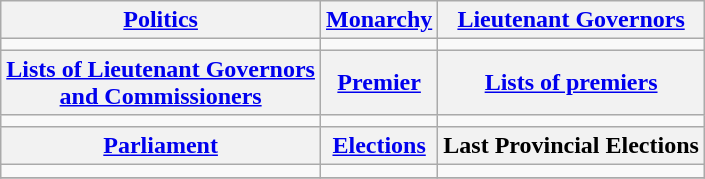<table class=wikitable style="font-size:normal;">
<tr>
<th><a href='#'>Politics</a></th>
<th><a href='#'>Monarchy</a></th>
<th><a href='#'>Lieutenant Governors</a></th>
</tr>
<tr>
<td></td>
<td></td>
<td></td>
</tr>
<tr>
<th><a href='#'>Lists of Lieutenant Governors<br>and Commissioners</a></th>
<th><a href='#'>Premier</a></th>
<th><a href='#'>Lists of premiers</a></th>
</tr>
<tr>
<td></td>
<td></td>
<td></td>
</tr>
<tr>
<th><a href='#'>Parliament</a></th>
<th><a href='#'>Elections</a></th>
<th>Last Provincial Elections</th>
</tr>
<tr>
<td></td>
<td style="font-size:120%;"></td>
<td></td>
</tr>
<tr>
</tr>
</table>
